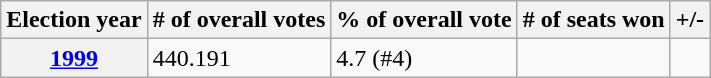<table class=wikitable>
<tr>
<th>Election year</th>
<th># of overall votes</th>
<th>% of overall vote</th>
<th># of seats won</th>
<th>+/-</th>
</tr>
<tr>
<th><a href='#'>1999</a></th>
<td>440.191</td>
<td>4.7 (#4)</td>
<td></td>
<td></td>
</tr>
</table>
